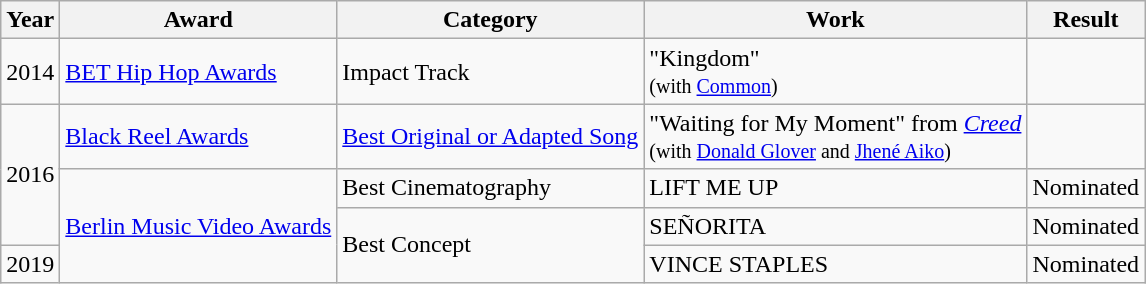<table class="wikitable">
<tr>
<th scope="col">Year</th>
<th scope="col">Award</th>
<th>Category</th>
<th scope="col">Work</th>
<th scope="col">Result</th>
</tr>
<tr>
<td>2014</td>
<td><a href='#'>BET Hip Hop Awards</a></td>
<td>Impact Track</td>
<td>"Kingdom" <br><small>(with <a href='#'>Common</a>)</small></td>
<td></td>
</tr>
<tr>
<td rowspan="3">2016</td>
<td><a href='#'>Black Reel Awards</a></td>
<td><a href='#'>Best Original or Adapted Song</a></td>
<td>"Waiting for My Moment" from <em><a href='#'>Creed</a></em> <br><small>(with <a href='#'>Donald Glover</a> and <a href='#'>Jhené Aiko</a>)</small></td>
<td></td>
</tr>
<tr>
<td rowspan="3"><a href='#'>Berlin Music Video Awards</a></td>
<td>Best Cinematography</td>
<td>LIFT ME UP</td>
<td>Nominated</td>
</tr>
<tr>
<td rowspan="2">Best Concept</td>
<td>SEÑORITA</td>
<td>Nominated</td>
</tr>
<tr>
<td>2019</td>
<td>VINCE STAPLES</td>
<td>Nominated</td>
</tr>
</table>
